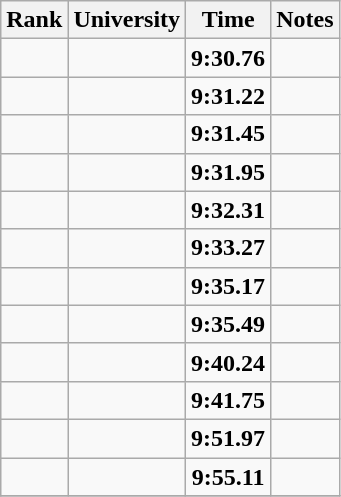<table class="wikitable sortable" style="text-align:center">
<tr>
<th>Rank</th>
<th>University</th>
<th>Time</th>
<th>Notes</th>
</tr>
<tr>
<td></td>
<td></td>
<td><strong>9:30.76</strong></td>
<td></td>
</tr>
<tr>
<td></td>
<td></td>
<td><strong>9:31.22</strong></td>
<td></td>
</tr>
<tr>
<td></td>
<td></td>
<td><strong>9:31.45</strong></td>
<td></td>
</tr>
<tr>
<td></td>
<td></td>
<td><strong>9:31.95</strong></td>
<td></td>
</tr>
<tr>
<td></td>
<td></td>
<td><strong>9:32.31</strong></td>
<td></td>
</tr>
<tr>
<td></td>
<td></td>
<td><strong>9:33.27</strong></td>
<td></td>
</tr>
<tr>
<td></td>
<td></td>
<td><strong>9:35.17</strong></td>
<td></td>
</tr>
<tr>
<td></td>
<td></td>
<td><strong>9:35.49</strong></td>
<td></td>
</tr>
<tr>
<td></td>
<td></td>
<td><strong>9:40.24</strong></td>
<td></td>
</tr>
<tr>
<td></td>
<td></td>
<td><strong>9:41.75</strong></td>
<td></td>
</tr>
<tr>
<td></td>
<td></td>
<td><strong>9:51.97</strong></td>
<td></td>
</tr>
<tr>
<td></td>
<td></td>
<td><strong>9:55.11</strong></td>
<td></td>
</tr>
<tr>
</tr>
</table>
